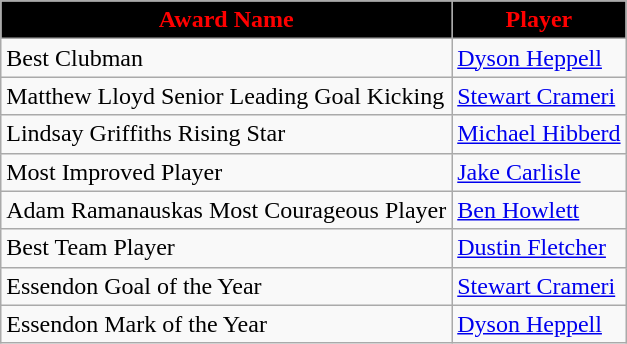<table class="wikitable">
<tr>
<th style="background:#000000; color:red; text-align:center;">Award Name</th>
<th style="background:#000000; color:red; text-align:center;">Player</th>
</tr>
<tr>
<td>Best Clubman</td>
<td><a href='#'>Dyson Heppell</a></td>
</tr>
<tr>
<td>Matthew Lloyd Senior Leading Goal Kicking</td>
<td><a href='#'>Stewart Crameri</a></td>
</tr>
<tr>
<td>Lindsay Griffiths Rising Star</td>
<td><a href='#'>Michael Hibberd</a></td>
</tr>
<tr>
<td>Most Improved Player</td>
<td><a href='#'>Jake Carlisle</a></td>
</tr>
<tr>
<td>Adam Ramanauskas Most Courageous Player</td>
<td><a href='#'>Ben Howlett</a></td>
</tr>
<tr>
<td>Best Team Player</td>
<td><a href='#'>Dustin Fletcher</a></td>
</tr>
<tr>
<td>Essendon Goal of the Year</td>
<td><a href='#'>Stewart Crameri</a></td>
</tr>
<tr>
<td>Essendon Mark of the Year</td>
<td><a href='#'>Dyson Heppell</a></td>
</tr>
</table>
